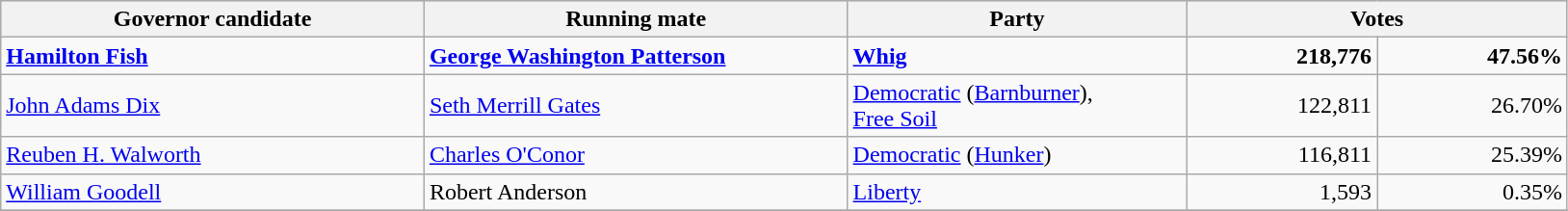<table class=wikitable>
<tr bgcolor=lightgrey>
<th width="20%">Governor candidate</th>
<th width="20%">Running mate</th>
<th width="16%">Party</th>
<th width="18%" colspan="2">Votes</th>
</tr>
<tr>
<td><strong><a href='#'>Hamilton Fish</a></strong></td>
<td><strong><a href='#'>George Washington Patterson</a></strong></td>
<td><strong><a href='#'>Whig</a></strong></td>
<td align="right"><strong>218,776</strong></td>
<td align="right"><strong>47.56%</strong></td>
</tr>
<tr>
<td><a href='#'>John Adams Dix</a></td>
<td><a href='#'>Seth Merrill Gates</a></td>
<td><a href='#'>Democratic</a> (<a href='#'>Barnburner</a>), <br> <a href='#'>Free Soil</a></td>
<td align="right">122,811</td>
<td align="right">26.70%</td>
</tr>
<tr>
<td><a href='#'>Reuben H. Walworth</a></td>
<td><a href='#'>Charles O'Conor</a></td>
<td><a href='#'>Democratic</a> (<a href='#'>Hunker</a>)</td>
<td align="right">116,811</td>
<td align="right">25.39%</td>
</tr>
<tr>
<td><a href='#'>William Goodell</a></td>
<td>Robert Anderson</td>
<td><a href='#'>Liberty</a></td>
<td align="right">1,593</td>
<td align="right">0.35%</td>
</tr>
<tr>
</tr>
</table>
